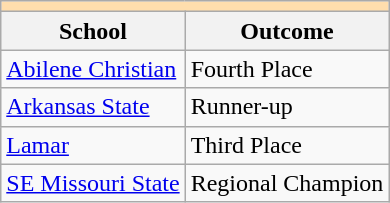<table class="wikitable" style="float:left; margin-right:1em;">
<tr>
<th colspan="3" style="background:#ffdead;"></th>
</tr>
<tr>
<th>School</th>
<th>Outcome</th>
</tr>
<tr>
<td><a href='#'>Abilene Christian</a></td>
<td>Fourth Place</td>
</tr>
<tr>
<td><a href='#'>Arkansas State</a></td>
<td>Runner-up</td>
</tr>
<tr>
<td><a href='#'>Lamar</a></td>
<td>Third Place</td>
</tr>
<tr>
<td><a href='#'>SE Missouri State</a></td>
<td>Regional Champion</td>
</tr>
</table>
